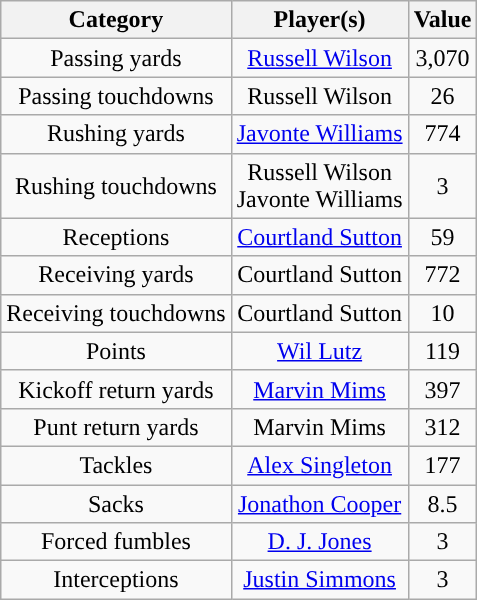<table class="wikitable" style="text-align:center">
<tr>
<th>Category</th>
<th>Player(s)</th>
<th>Value</th>
</tr>
<tr>
<td>Passing yards</td>
<td><a href='#'>Russell Wilson</a></td>
<td>3,070</td>
</tr>
<tr>
<td>Passing touchdowns</td>
<td>Russell Wilson</td>
<td>26</td>
</tr>
<tr>
<td>Rushing yards</td>
<td><a href='#'>Javonte Williams</a></td>
<td>774</td>
</tr>
<tr>
<td>Rushing touchdowns</td>
<td>Russell Wilson<br>Javonte Williams</td>
<td>3</td>
</tr>
<tr>
<td>Receptions</td>
<td><a href='#'>Courtland Sutton</a></td>
<td>59</td>
</tr>
<tr>
<td>Receiving yards</td>
<td>Courtland Sutton</td>
<td>772</td>
</tr>
<tr>
<td>Receiving touchdowns</td>
<td>Courtland Sutton</td>
<td>10</td>
</tr>
<tr>
<td>Points</td>
<td><a href='#'>Wil Lutz</a></td>
<td>119</td>
</tr>
<tr>
<td>Kickoff return yards</td>
<td><a href='#'>Marvin Mims</a></td>
<td>397</td>
</tr>
<tr>
<td>Punt return yards</td>
<td>Marvin Mims</td>
<td>312</td>
</tr>
<tr>
<td>Tackles</td>
<td><a href='#'>Alex Singleton</a></td>
<td>177</td>
</tr>
<tr>
<td>Sacks</td>
<td><a href='#'>Jonathon Cooper</a></td>
<td>8.5</td>
</tr>
<tr>
<td>Forced fumbles</td>
<td><a href='#'>D. J. Jones</a></td>
<td>3</td>
</tr>
<tr>
<td>Interceptions</td>
<td><a href='#'>Justin Simmons</a></td>
<td>3</td>
</tr>
</table>
